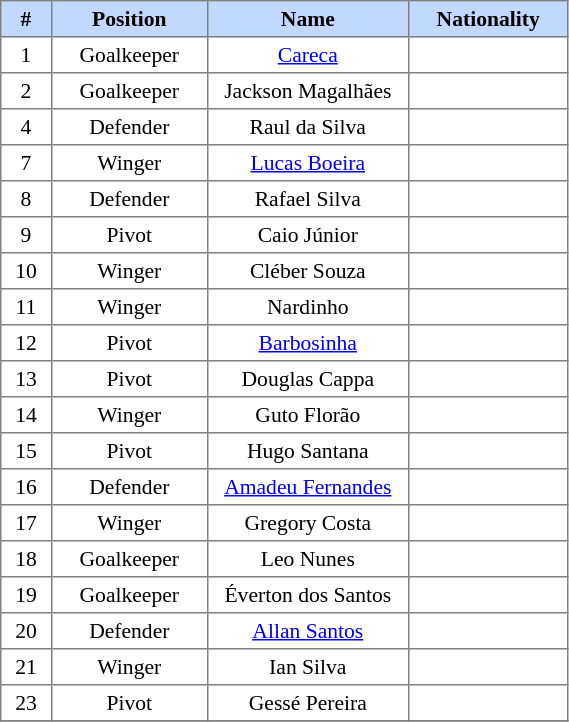<table border=1 style="border-collapse:collapse; font-size:90%;" cellpadding=3 cellspacing=0 width=30%>
<tr bgcolor=#C1D8FF>
<th width=2%>#</th>
<th width=5%>Position</th>
<th width=10%>Name</th>
<th width=5%>Nationality</th>
</tr>
<tr align=center>
<td>1</td>
<td>Goalkeeper</td>
<td><a href='#'>Careca</a></td>
<td></td>
</tr>
<tr align=center>
<td>2</td>
<td>Goalkeeper</td>
<td>Jackson Magalhães</td>
<td></td>
</tr>
<tr align=center>
<td>4</td>
<td>Defender</td>
<td>Raul da Silva</td>
<td></td>
</tr>
<tr align=center>
<td>7</td>
<td>Winger</td>
<td><a href='#'>Lucas Boeira</a></td>
<td></td>
</tr>
<tr align=center>
<td>8</td>
<td>Defender</td>
<td>Rafael Silva</td>
<td></td>
</tr>
<tr align=center>
<td>9</td>
<td>Pivot</td>
<td>Caio Júnior</td>
<td></td>
</tr>
<tr align=center>
<td>10</td>
<td>Winger</td>
<td>Cléber Souza</td>
<td></td>
</tr>
<tr align=center>
<td>11</td>
<td>Winger</td>
<td>Nardinho</td>
<td></td>
</tr>
<tr align=center>
<td>12</td>
<td>Pivot</td>
<td><a href='#'>Barbosinha</a></td>
<td></td>
</tr>
<tr align=center>
<td>13</td>
<td>Pivot</td>
<td>Douglas Cappa</td>
<td></td>
</tr>
<tr align=center>
<td>14</td>
<td>Winger</td>
<td>Guto Florão</td>
<td></td>
</tr>
<tr align=center>
<td>15</td>
<td>Pivot</td>
<td>Hugo Santana</td>
<td></td>
</tr>
<tr align=center>
<td>16</td>
<td>Defender</td>
<td><a href='#'>Amadeu Fernandes</a></td>
<td></td>
</tr>
<tr align=center>
<td>17</td>
<td>Winger</td>
<td>Gregory Costa</td>
<td></td>
</tr>
<tr align=center>
<td>18</td>
<td>Goalkeeper</td>
<td>Leo Nunes</td>
<td></td>
</tr>
<tr align=center>
<td>19</td>
<td>Goalkeeper</td>
<td>Éverton dos Santos</td>
<td></td>
</tr>
<tr align=center>
<td>20</td>
<td>Defender</td>
<td><a href='#'>Allan Santos</a></td>
<td></td>
</tr>
<tr align=center>
<td>21</td>
<td>Winger</td>
<td>Ian Silva</td>
<td></td>
</tr>
<tr align=center>
<td>23</td>
<td>Pivot</td>
<td>Gessé Pereira</td>
<td></td>
</tr>
<tr align=center>
</tr>
</table>
